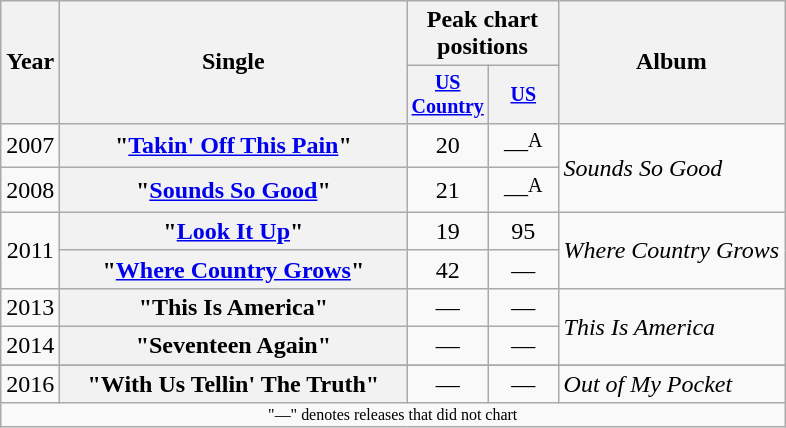<table class="wikitable plainrowheaders" style="text-align:center;">
<tr>
<th rowspan="2">Year</th>
<th rowspan="2" style="width:14em;">Single</th>
<th colspan="2">Peak chart<br>positions</th>
<th rowspan="2">Album</th>
</tr>
<tr style="font-size:smaller;">
<th style="width:40px;"><a href='#'>US Country</a><br></th>
<th style="width:40px;"><a href='#'>US</a><br></th>
</tr>
<tr>
<td>2007</td>
<th scope="row">"<a href='#'>Takin' Off This Pain</a>"</th>
<td>20</td>
<td>—<sup>A</sup></td>
<td style="text-align:left;" rowspan="2"><em>Sounds So Good</em></td>
</tr>
<tr>
<td>2008</td>
<th scope="row">"<a href='#'>Sounds So Good</a>"</th>
<td>21</td>
<td>—<sup>A</sup></td>
</tr>
<tr>
<td rowspan="2">2011</td>
<th scope="row">"<a href='#'>Look It Up</a>"</th>
<td>19</td>
<td>95</td>
<td style="text-align:left;" rowspan="2"><em>Where Country Grows</em></td>
</tr>
<tr>
<th scope="row">"<a href='#'>Where Country Grows</a>"</th>
<td>42</td>
<td>—</td>
</tr>
<tr>
<td>2013</td>
<th scope="row">"This Is America"</th>
<td>—</td>
<td>—</td>
<td style="text-align:left;" rowspan="2"><em>This Is America</em></td>
</tr>
<tr>
<td>2014</td>
<th scope="row">"Seventeen Again"</th>
<td>—</td>
<td>—</td>
</tr>
<tr>
</tr>
<tr>
<td>2016</td>
<th scope="row">"With Us Tellin' The Truth"</th>
<td>—</td>
<td>—</td>
<td style="text-align:left;"><em>Out of My Pocket</em></td>
</tr>
<tr>
<td colspan="5" style="font-size:8pt">"—" denotes releases that did not chart</td>
</tr>
</table>
